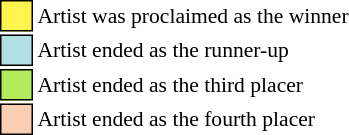<table class="toccolours" style="font-size:90%; white-space:nowrap;">
<tr>
<td style="background:#FFF44F; border: 1px solid black">     </td>
<td>Artist was proclaimed as the winner</td>
</tr>
<tr>
<td style="background:#B0E0E6; border: 1px solid black">     </td>
<td>Artist ended as the runner-up</td>
</tr>
<tr>
<td style="background:#B2EC5D; border: 1px solid black">     </td>
<td>Artist ended as the third placer</td>
</tr>
<tr>
<td style="background:#FBCEB1; border: 1px solid black">     </td>
<td>Artist ended as the fourth placer</td>
</tr>
<tr>
</tr>
</table>
